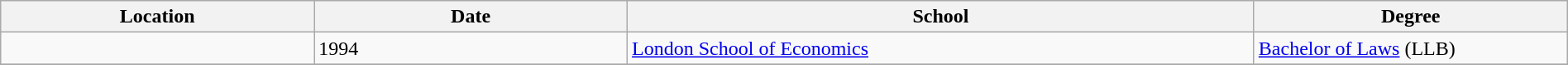<table class="wikitable" style="width:100%;">
<tr>
<th style="width:20%;">Location</th>
<th style="width:20%;">Date</th>
<th style="width:40%;">School</th>
<th style="width:20%;">Degree</th>
</tr>
<tr>
<td></td>
<td>1994</td>
<td><a href='#'>London School of Economics</a></td>
<td><a href='#'>Bachelor of Laws</a> (LLB)  </td>
</tr>
<tr>
</tr>
</table>
